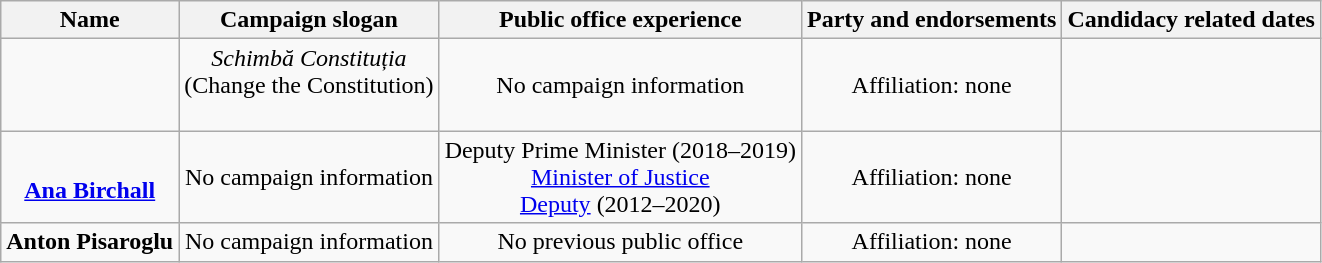<table class="wikitable sortable collapsible collapsed" style="text-align:center;">
<tr>
<th>Name</th>
<th>Campaign slogan</th>
<th>Public office experience</th>
<th>Party and endorsements</th>
<th>Candidacy related dates</th>
</tr>
<tr>
<td><strong></strong></td>
<td><em>Schimbă Constituția</em><br>(Change the Constitution)<br><br></td>
<td>No campaign information</td>
<td>Affiliation: none</td>
<td><br></td>
</tr>
<tr>
<td><br><strong><a href='#'>Ana Birchall</a></strong></td>
<td>No campaign information</td>
<td>Deputy Prime Minister (2018–2019)<br><a href='#'>Minister of Justice</a><br><a href='#'>Deputy</a> (2012–2020)</td>
<td>Affiliation: none</td>
<td><br></td>
</tr>
<tr>
<td><strong>Anton Pisaroglu</strong></td>
<td>No campaign information</td>
<td>No previous public office</td>
<td>Affiliation: none</td>
<td><br></td>
</tr>
</table>
